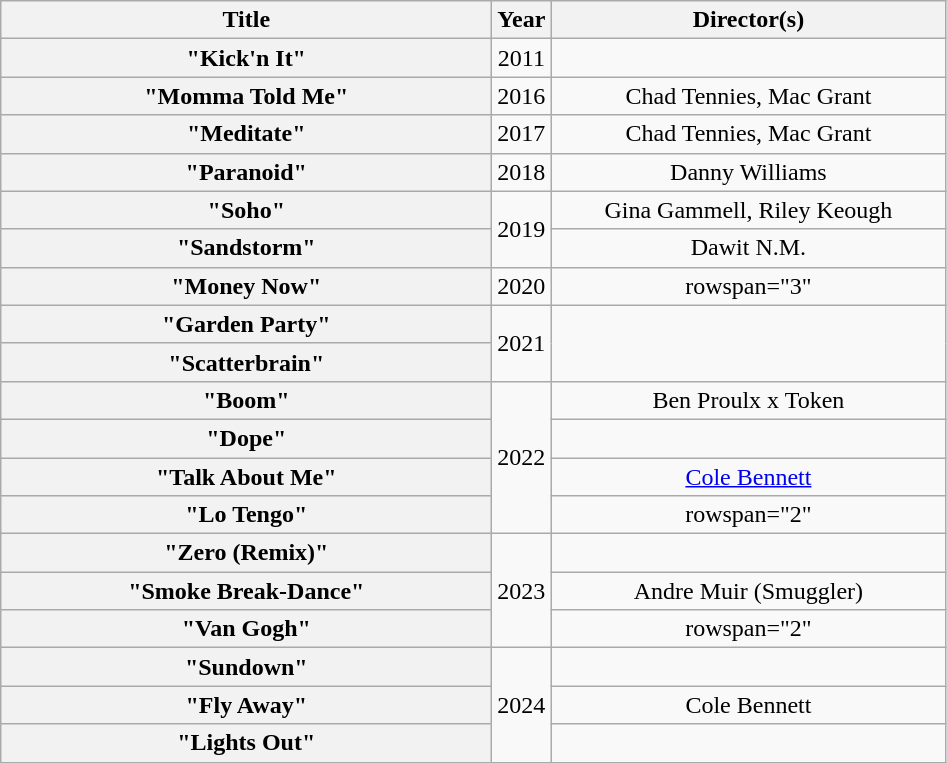<table class="wikitable plainrowheaders" style="text-align:center;">
<tr>
<th style="width:20em;">Title</th>
<th>Year</th>
<th style="width:16em;">Director(s)</th>
</tr>
<tr>
<th scope="row">"Kick'n It"<br></th>
<td>2011</td>
<td></td>
</tr>
<tr>
<th scope="row">"Momma Told Me"<br></th>
<td>2016</td>
<td>Chad Tennies, Mac Grant</td>
</tr>
<tr>
<th scope="row">"Meditate"<br></th>
<td>2017</td>
<td>Chad Tennies, Mac Grant</td>
</tr>
<tr>
<th scope="row">"Paranoid"<br></th>
<td>2018</td>
<td>Danny Williams</td>
</tr>
<tr>
<th scope="row">"Soho"<br></th>
<td rowspan="2">2019</td>
<td>Gina Gammell, Riley Keough</td>
</tr>
<tr>
<th scope="row">"Sandstorm"<br></th>
<td>Dawit N.M.</td>
</tr>
<tr>
<th scope="row">"Money Now"<br></th>
<td>2020</td>
<td>rowspan="3" </td>
</tr>
<tr>
<th scope="row">"Garden Party"<br></th>
<td rowspan="2">2021</td>
</tr>
<tr>
<th scope="row">"Scatterbrain"<br></th>
</tr>
<tr>
<th scope="row">"Boom"<br></th>
<td rowspan="4">2022</td>
<td>Ben Proulx x Token</td>
</tr>
<tr>
<th scope="row">"Dope"<br></th>
<td></td>
</tr>
<tr>
<th scope="row">"Talk About Me"<br></th>
<td><a href='#'>Cole Bennett</a></td>
</tr>
<tr>
<th scope="row">"Lo Tengo"<br></th>
<td>rowspan="2" </td>
</tr>
<tr>
<th scope="row">"Zero (Remix)"<br></th>
<td rowspan="3">2023</td>
</tr>
<tr>
<th scope="row">"Smoke Break-Dance"<br></th>
<td>Andre Muir (Smuggler)</td>
</tr>
<tr>
<th scope="row">"Van Gogh"<br></th>
<td>rowspan="2" </td>
</tr>
<tr>
<th scope="row">"Sundown"<br></th>
<td rowspan="3">2024</td>
</tr>
<tr>
<th scope="row">"Fly Away"<br></th>
<td>Cole Bennett</td>
</tr>
<tr>
<th scope="row">"Lights Out"<br></th>
<td></td>
</tr>
</table>
